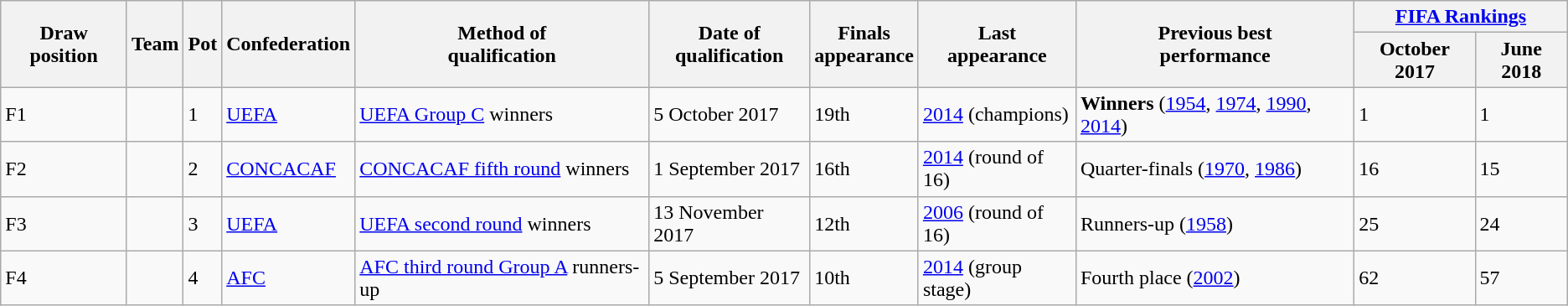<table class="wikitable sortable">
<tr>
<th rowspan=2>Draw position</th>
<th rowspan=2>Team</th>
<th rowspan=2>Pot</th>
<th rowspan=2>Confederation</th>
<th rowspan=2>Method of<br>qualification</th>
<th rowspan=2>Date of<br>qualification</th>
<th rowspan=2 data-sort-type="number">Finals<br>appearance</th>
<th rowspan=2>Last<br>appearance</th>
<th rowspan=2>Previous best<br>performance</th>
<th colspan=2><a href='#'>FIFA Rankings</a></th>
</tr>
<tr>
<th>October 2017</th>
<th>June 2018</th>
</tr>
<tr>
<td>F1</td>
<td style=white-space:nowrap></td>
<td>1</td>
<td><a href='#'>UEFA</a></td>
<td><a href='#'>UEFA Group C</a> winners</td>
<td>5 October 2017</td>
<td>19th</td>
<td><a href='#'>2014</a> (champions)</td>
<td data-sort-value="8.4"><strong>Winners</strong> (<a href='#'>1954</a>, <a href='#'>1974</a>, <a href='#'>1990</a>, <a href='#'>2014</a>)</td>
<td>1</td>
<td>1</td>
</tr>
<tr>
<td>F2</td>
<td style=white-space:nowrap></td>
<td>2</td>
<td><a href='#'>CONCACAF</a></td>
<td><a href='#'>CONCACAF fifth round</a> winners</td>
<td>1 September 2017</td>
<td>16th</td>
<td><a href='#'>2014</a> (round of 16)</td>
<td data-sort-value="4.2">Quarter-finals (<a href='#'>1970</a>, <a href='#'>1986</a>)</td>
<td>16</td>
<td>15</td>
</tr>
<tr>
<td>F3</td>
<td style=white-space:nowrap></td>
<td>3</td>
<td><a href='#'>UEFA</a></td>
<td><a href='#'>UEFA second round</a> winners</td>
<td>13 November 2017</td>
<td>12th</td>
<td><a href='#'>2006</a> (round of 16)</td>
<td data-sort-value="7.1">Runners-up (<a href='#'>1958</a>)</td>
<td>25</td>
<td>24</td>
</tr>
<tr>
<td>F4</td>
<td style=white-space:nowrap></td>
<td>4</td>
<td><a href='#'>AFC</a></td>
<td><a href='#'>AFC third round Group A</a> runners-up</td>
<td>5 September 2017</td>
<td>10th</td>
<td><a href='#'>2014</a> (group stage)</td>
<td data-sort-value="5.1">Fourth place (<a href='#'>2002</a>)</td>
<td>62</td>
<td>57</td>
</tr>
</table>
